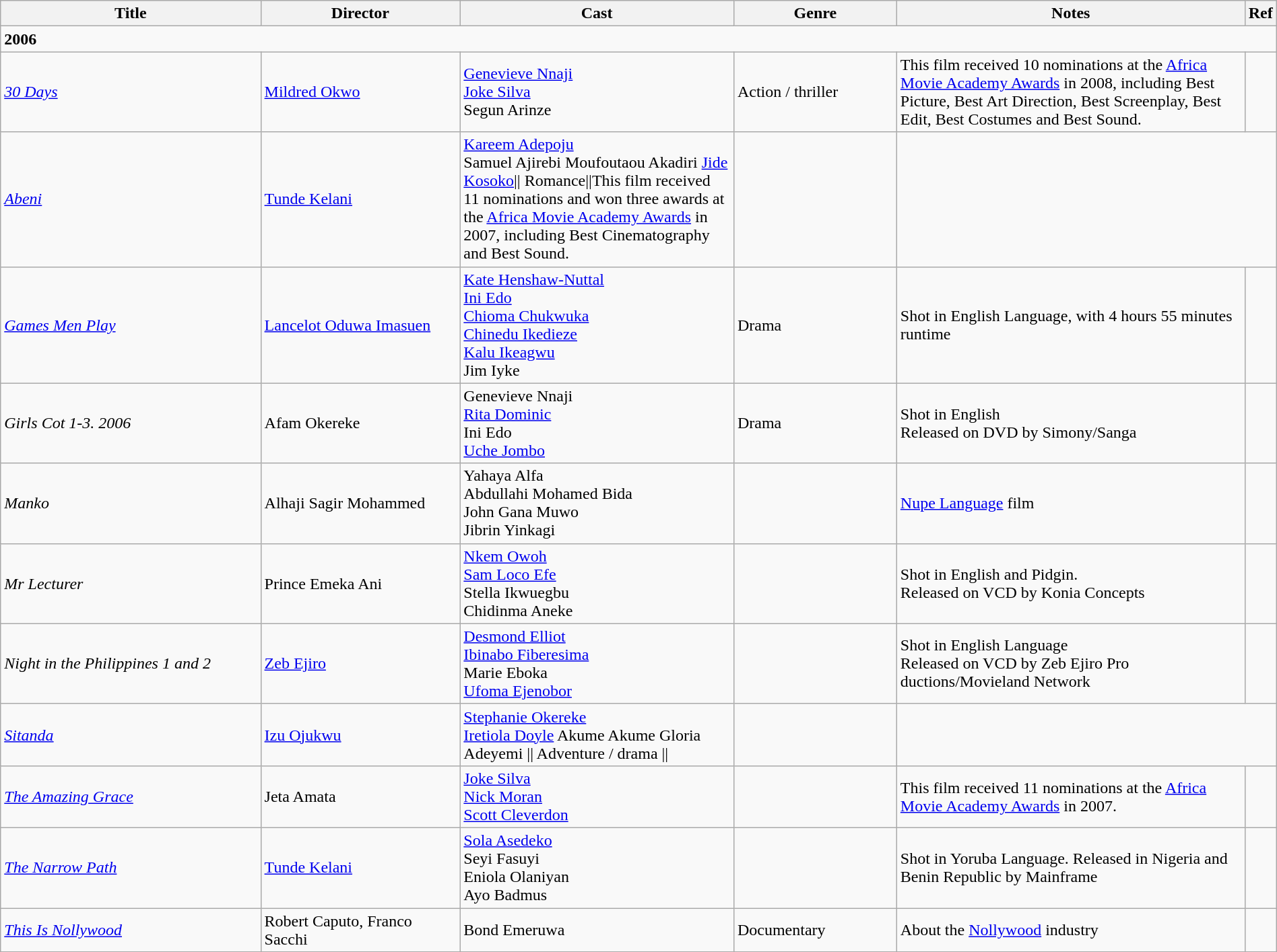<table class="wikitable" width= "100%">
<tr>
<th width=21%>Title</th>
<th width=16%>Director</th>
<th width=22%>Cast</th>
<th width=13%>Genre</th>
<th width=28%>Notes</th>
<th>Ref</th>
</tr>
<tr>
<td colspan="6" ><strong>2006</strong></td>
</tr>
<tr>
<td><em><a href='#'>30 Days</a></em></td>
<td><a href='#'>Mildred Okwo</a></td>
<td><a href='#'>Genevieve Nnaji</a><br><a href='#'>Joke Silva</a><br>Segun Arinze</td>
<td>Action / thriller</td>
<td>This film received 10 nominations at the <a href='#'>Africa Movie Academy Awards</a> in 2008, including Best Picture, Best Art Direction, Best Screenplay, Best Edit, Best Costumes and Best Sound.</td>
<td></td>
</tr>
<tr>
<td><em><a href='#'>Abeni</a></em></td>
<td><a href='#'>Tunde Kelani</a></td>
<td><a href='#'>Kareem Adepoju</a><br>Samuel Ajirebi
Moufoutaou Akadiri
<a href='#'>Jide Kosoko</a>|| Romance||This film received 11 nominations and won three awards at the <a href='#'>Africa Movie Academy Awards</a> in 2007, including Best Cinematography and Best Sound.</td>
<td></td>
</tr>
<tr>
<td><em><a href='#'>Games Men Play</a></em></td>
<td><a href='#'>Lancelot Oduwa Imasuen</a></td>
<td><a href='#'>Kate Henshaw-Nuttal</a><br><a href='#'>Ini Edo</a><br><a href='#'>Chioma Chukwuka</a><br><a href='#'>Chinedu Ikedieze</a><br><a href='#'>Kalu Ikeagwu</a><br>Jim Iyke</td>
<td>Drama</td>
<td>Shot in English Language, with 4 hours 55 minutes runtime</td>
<td></td>
</tr>
<tr>
<td><em>Girls Cot 1-3. 2006</em></td>
<td>Afam Okereke</td>
<td>Genevieve Nnaji<br><a href='#'>Rita Dominic</a><br>Ini Edo<br><a href='#'>Uche Jombo</a></td>
<td>Drama</td>
<td>Shot in English<br>Released on DVD by Simony/Sanga</td>
<td></td>
</tr>
<tr>
<td><em>Manko</em></td>
<td>Alhaji Sagir Mohammed</td>
<td>Yahaya Alfa<br>Abdullahi Mohamed Bida<br>John Gana Muwo<br>Jibrin Yinkagi</td>
<td></td>
<td><a href='#'>Nupe Language</a> film</td>
<td></td>
</tr>
<tr>
<td><em>Mr Lecturer</em></td>
<td>Prince Emeka Ani</td>
<td><a href='#'>Nkem Owoh</a><br><a href='#'>Sam Loco Efe</a><br>Stella Ikwuegbu<br>Chidinma Aneke</td>
<td></td>
<td>Shot in English and Pidgin.<br>Released on VCD by Konia Concepts</td>
<td></td>
</tr>
<tr>
<td><em>Night in the Philippines 1 and 2</em></td>
<td><a href='#'>Zeb Ejiro</a></td>
<td><a href='#'>Desmond Elliot</a><br><a href='#'>Ibinabo Fiberesima</a><br>Marie Eboka<br><a href='#'>Ufoma Ejenobor</a></td>
<td></td>
<td>Shot in English Language<br>Released on VCD by Zeb Ejiro Pro ductions/Movieland Network</td>
<td></td>
</tr>
<tr>
<td><em><a href='#'>Sitanda</a></em></td>
<td><a href='#'>Izu Ojukwu</a></td>
<td><a href='#'>Stephanie Okereke</a><br><a href='#'>Iretiola Doyle</a>
Akume Akume
Gloria Adeyemi || Adventure / drama ||</td>
<td></td>
</tr>
<tr>
<td><em><a href='#'>The Amazing Grace</a></em></td>
<td>Jeta Amata</td>
<td><a href='#'>Joke Silva</a><br><a href='#'>Nick Moran</a><br><a href='#'>Scott Cleverdon</a></td>
<td></td>
<td>This film received 11 nominations at the <a href='#'>Africa Movie Academy Awards</a> in 2007.</td>
<td></td>
</tr>
<tr>
<td><em><a href='#'>The Narrow Path</a></em></td>
<td><a href='#'>Tunde Kelani</a></td>
<td><a href='#'>Sola Asedeko</a><br>Seyi Fasuyi<br>Eniola Olaniyan<br>Ayo Badmus</td>
<td></td>
<td>Shot in Yoruba Language. Released in Nigeria and Benin Republic by Mainframe</td>
<td></td>
</tr>
<tr>
<td><em><a href='#'>This Is Nollywood</a></em></td>
<td>Robert Caputo, Franco Sacchi</td>
<td>Bond Emeruwa</td>
<td>Documentary</td>
<td>About the <a href='#'>Nollywood</a> industry</td>
<td></td>
</tr>
<tr>
</tr>
</table>
